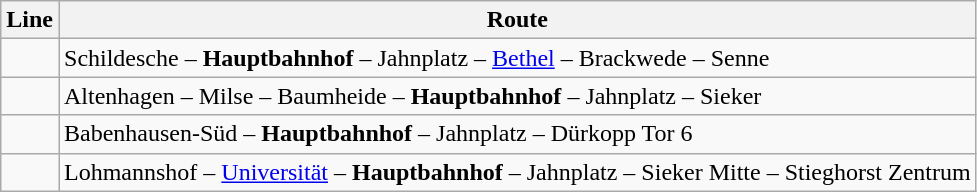<table class="wikitable">
<tr class="hintergrundfarbe5">
<th>Line</th>
<th>Route</th>
</tr>
<tr>
<td></td>
<td>Schildesche – <strong>Hauptbahnhof</strong> – Jahnplatz – <a href='#'>Bethel</a> – Brackwede – Senne</td>
</tr>
<tr>
<td></td>
<td>Altenhagen – Milse – Baumheide – <strong>Hauptbahnhof</strong> – Jahnplatz – Sieker</td>
</tr>
<tr>
<td></td>
<td>Babenhausen-Süd – <strong>Hauptbahnhof</strong> – Jahnplatz – Dürkopp Tor 6</td>
</tr>
<tr>
<td></td>
<td>Lohmannshof – <a href='#'>Universität</a> – <strong>Hauptbahnhof</strong> – Jahnplatz – Sieker Mitte – Stieghorst Zentrum</td>
</tr>
</table>
